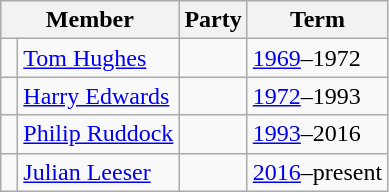<table class="wikitable">
<tr>
<th colspan="2">Member</th>
<th>Party</th>
<th>Term</th>
</tr>
<tr>
<td> </td>
<td><a href='#'>Tom Hughes</a></td>
<td></td>
<td><a href='#'>1969</a>–1972</td>
</tr>
<tr>
<td> </td>
<td><a href='#'>Harry Edwards</a></td>
<td></td>
<td><a href='#'>1972</a>–1993</td>
</tr>
<tr>
<td> </td>
<td><a href='#'>Philip Ruddock</a></td>
<td></td>
<td><a href='#'>1993</a>–2016</td>
</tr>
<tr>
<td> </td>
<td><a href='#'>Julian Leeser</a></td>
<td></td>
<td><a href='#'>2016</a>–present</td>
</tr>
</table>
